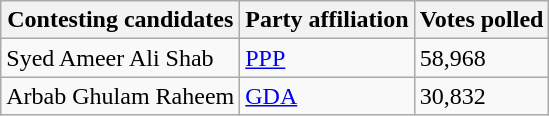<table class="wikitable sortable">
<tr>
<th>Contesting candidates</th>
<th>Party affiliation</th>
<th>Votes polled</th>
</tr>
<tr>
<td>Syed Ameer Ali Shab</td>
<td><a href='#'>PPP</a></td>
<td>58,968</td>
</tr>
<tr>
<td>Arbab Ghulam Raheem</td>
<td><a href='#'>GDA</a></td>
<td>30,832</td>
</tr>
</table>
